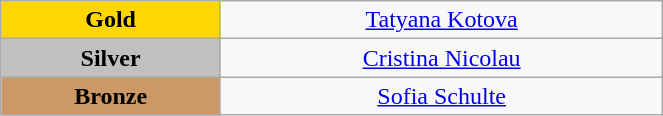<table class="wikitable" style="text-align:center; " width="35%">
<tr>
<td bgcolor="gold"><strong>Gold</strong></td>
<td><a href='#'>Tatyana Kotova</a><br>  <small><em></em></small></td>
</tr>
<tr>
<td bgcolor="silver"><strong>Silver</strong></td>
<td><a href='#'>Cristina Nicolau</a><br>  <small><em></em></small></td>
</tr>
<tr>
<td bgcolor="CC9966"><strong>Bronze</strong></td>
<td><a href='#'>Sofia Schulte</a><br>  <small><em></em></small></td>
</tr>
</table>
